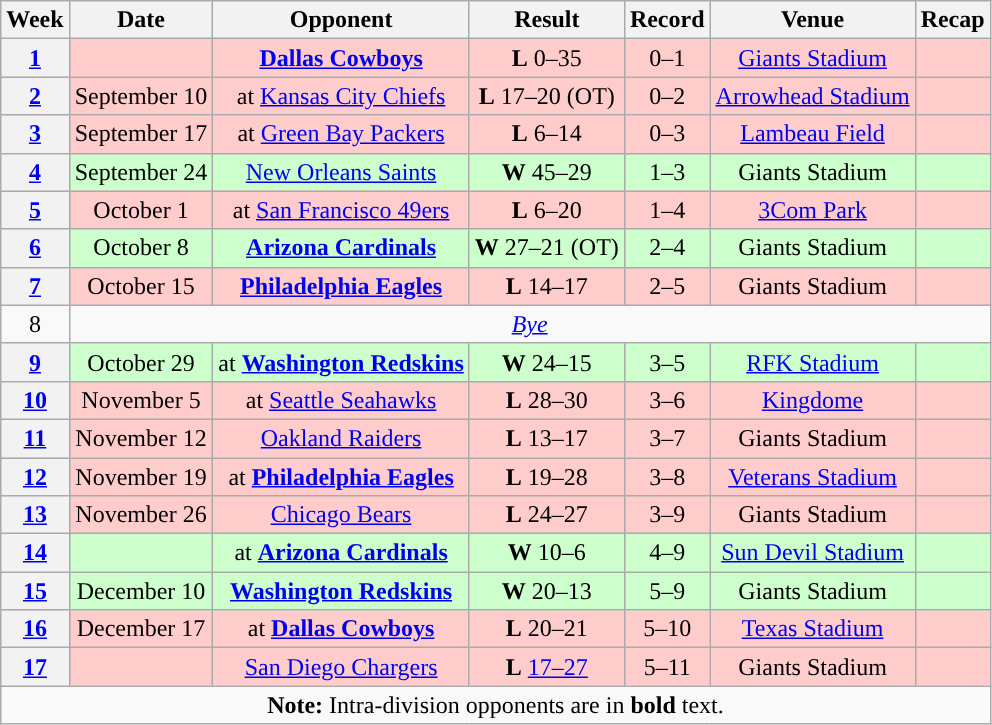<table class="wikitable" style="text-align:center">
<tr>
<th>Week</th>
<th>Date</th>
<th>Opponent</th>
<th>Result</th>
<th>Record</th>
<th>Venue</th>
<th>Recap</th>
</tr>
<tr style="background:#fcc">
<th><a href='#'>1</a></th>
<td></td>
<td><strong><a href='#'>Dallas Cowboys</a></strong></td>
<td><strong>L</strong> 0–35</td>
<td>0–1</td>
<td><a href='#'>Giants Stadium</a></td>
<td></td>
</tr>
<tr style="background:#fcc">
<th><a href='#'>2</a></th>
<td>September 10</td>
<td>at <a href='#'>Kansas City Chiefs</a></td>
<td><strong>L</strong> 17–20 (OT)</td>
<td>0–2</td>
<td><a href='#'>Arrowhead Stadium</a></td>
<td></td>
</tr>
<tr style="background:#fcc">
<th><a href='#'>3</a></th>
<td>September 17</td>
<td>at <a href='#'>Green Bay Packers</a></td>
<td><strong>L</strong> 6–14</td>
<td>0–3</td>
<td><a href='#'>Lambeau Field</a></td>
<td></td>
</tr>
<tr style="background:#cfc">
<th><a href='#'>4</a></th>
<td>September 24</td>
<td><a href='#'>New Orleans Saints</a></td>
<td><strong>W</strong> 45–29</td>
<td>1–3</td>
<td>Giants Stadium</td>
<td></td>
</tr>
<tr style="background:#fcc">
<th><a href='#'>5</a></th>
<td>October 1</td>
<td>at <a href='#'>San Francisco 49ers</a></td>
<td><strong>L</strong> 6–20</td>
<td>1–4</td>
<td><a href='#'>3Com Park</a></td>
<td></td>
</tr>
<tr style="background:#cfc">
<th><a href='#'>6</a></th>
<td>October 8</td>
<td><strong><a href='#'>Arizona Cardinals</a></strong></td>
<td><strong>W</strong> 27–21 (OT)</td>
<td>2–4</td>
<td>Giants Stadium</td>
<td></td>
</tr>
<tr style="background:#fcc">
<th><a href='#'>7</a></th>
<td>October 15</td>
<td><strong><a href='#'>Philadelphia Eagles</a></strong></td>
<td><strong>L</strong> 14–17</td>
<td>2–5</td>
<td>Giants Stadium</td>
<td></td>
</tr>
<tr align="center">
<td>8</td>
<td colspan="6"><em><a href='#'>Bye</a></em></td>
</tr>
<tr style="background:#cfc">
<th><a href='#'>9</a></th>
<td>October 29</td>
<td>at <strong><a href='#'>Washington Redskins</a></strong></td>
<td><strong>W</strong> 24–15</td>
<td>3–5</td>
<td><a href='#'>RFK Stadium</a></td>
<td></td>
</tr>
<tr style="background:#fcc">
<th><a href='#'>10</a></th>
<td>November 5</td>
<td>at <a href='#'>Seattle Seahawks</a></td>
<td><strong>L</strong> 28–30</td>
<td>3–6</td>
<td><a href='#'>Kingdome</a></td>
<td></td>
</tr>
<tr style="background:#fcc">
<th><a href='#'>11</a></th>
<td>November 12</td>
<td><a href='#'>Oakland Raiders</a></td>
<td><strong>L</strong> 13–17</td>
<td>3–7</td>
<td>Giants Stadium</td>
<td></td>
</tr>
<tr style="background:#fcc">
<th><a href='#'>12</a></th>
<td>November 19</td>
<td>at <strong><a href='#'>Philadelphia Eagles</a></strong></td>
<td><strong>L</strong> 19–28</td>
<td>3–8</td>
<td><a href='#'>Veterans Stadium</a></td>
<td></td>
</tr>
<tr style="background:#fcc">
<th><a href='#'>13</a></th>
<td>November 26</td>
<td><a href='#'>Chicago Bears</a></td>
<td><strong>L</strong> 24–27</td>
<td>3–9</td>
<td>Giants Stadium</td>
<td></td>
</tr>
<tr style="background:#cfc">
<th><a href='#'>14</a></th>
<td></td>
<td>at <strong><a href='#'>Arizona Cardinals</a></strong></td>
<td><strong>W</strong> 10–6</td>
<td>4–9</td>
<td><a href='#'>Sun Devil Stadium</a></td>
<td></td>
</tr>
<tr style="background:#cfc">
<th><a href='#'>15</a></th>
<td>December 10</td>
<td><strong><a href='#'>Washington Redskins</a></strong></td>
<td><strong>W</strong> 20–13</td>
<td>5–9</td>
<td>Giants Stadium</td>
<td></td>
</tr>
<tr style="background:#fcc">
<th><a href='#'>16</a></th>
<td>December 17</td>
<td>at <strong><a href='#'>Dallas Cowboys</a></strong></td>
<td><strong>L</strong> 20–21</td>
<td>5–10</td>
<td><a href='#'>Texas Stadium</a></td>
<td></td>
</tr>
<tr style="background:#fcc">
<th><a href='#'>17</a></th>
<td></td>
<td><a href='#'>San Diego Chargers</a></td>
<td><strong>L</strong> <a href='#'>17–27</a></td>
<td>5–11</td>
<td>Giants Stadium</td>
<td></td>
</tr>
<tr>
<td colspan="8"><strong>Note:</strong> Intra-division opponents are in <strong>bold</strong> text.</td>
</tr>
</table>
